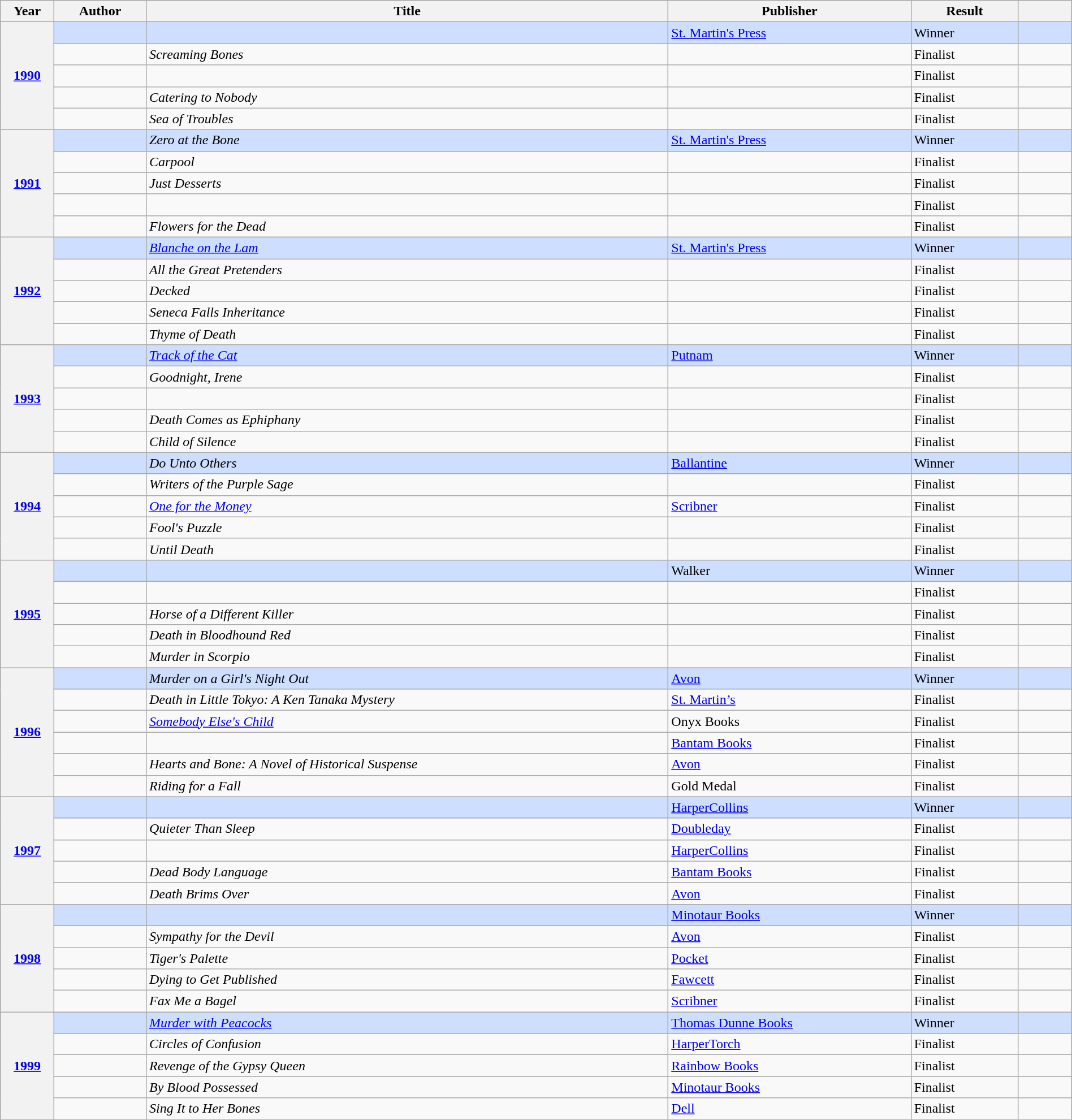<table class="wikitable sortable mw-collapsible" style="width:100%">
<tr>
<th scope="col" width="5%">Year</th>
<th>Author</th>
<th>Title</th>
<th>Publisher</th>
<th scope="col" width="10%">Result</th>
<th scope="col" width="5%"></th>
</tr>
<tr style="background:#cddeff">
<th rowspan="5"><a href='#'>1990</a></th>
<td></td>
<td><em></em></td>
<td><a href='#'>St. Martin's Press</a></td>
<td>Winner</td>
<td></td>
</tr>
<tr>
<td></td>
<td><em>Screaming Bones</em></td>
<td></td>
<td>Finalist</td>
<td></td>
</tr>
<tr>
<td></td>
<td><em></em></td>
<td></td>
<td>Finalist</td>
<td></td>
</tr>
<tr>
<td></td>
<td><em>Catering to Nobody</em></td>
<td></td>
<td>Finalist</td>
<td></td>
</tr>
<tr>
<td></td>
<td><em>Sea of Troubles</em></td>
<td></td>
<td>Finalist</td>
<td></td>
</tr>
<tr style="background:#cddeff">
<th rowspan="5"><a href='#'>1991</a></th>
<td></td>
<td><em>Zero at the Bone</em></td>
<td><a href='#'>St. Martin's Press</a></td>
<td>Winner</td>
<td></td>
</tr>
<tr>
<td></td>
<td><em>Carpool</em></td>
<td></td>
<td>Finalist</td>
<td></td>
</tr>
<tr>
<td></td>
<td><em>Just Desserts</em></td>
<td></td>
<td>Finalist</td>
<td></td>
</tr>
<tr>
<td></td>
<td><em></em></td>
<td></td>
<td>Finalist</td>
<td></td>
</tr>
<tr>
<td></td>
<td><em>Flowers for the Dead</em></td>
<td></td>
<td>Finalist</td>
<td></td>
</tr>
<tr style="background:#cddeff">
<th rowspan="5"><a href='#'>1992</a></th>
<td></td>
<td><em><a href='#'>Blanche on the Lam</a></em></td>
<td><a href='#'>St. Martin's Press</a></td>
<td>Winner</td>
<td></td>
</tr>
<tr>
<td></td>
<td><em>All the Great Pretenders</em></td>
<td></td>
<td>Finalist</td>
<td></td>
</tr>
<tr>
<td></td>
<td><em>Decked</em></td>
<td></td>
<td>Finalist</td>
<td></td>
</tr>
<tr>
<td></td>
<td><em>Seneca Falls Inheritance</em></td>
<td></td>
<td>Finalist</td>
<td></td>
</tr>
<tr>
<td></td>
<td><em>Thyme of Death</em></td>
<td></td>
<td>Finalist</td>
<td></td>
</tr>
<tr style="background:#cddeff">
<th rowspan="5"><a href='#'>1993</a></th>
<td></td>
<td><em><a href='#'>Track of the Cat</a></em></td>
<td><a href='#'>Putnam</a></td>
<td>Winner</td>
<td></td>
</tr>
<tr>
<td></td>
<td><em>Goodnight, Irene</em></td>
<td></td>
<td>Finalist</td>
<td></td>
</tr>
<tr>
<td></td>
<td><em></em></td>
<td></td>
<td>Finalist</td>
<td></td>
</tr>
<tr>
<td></td>
<td><em>Death Comes as Ephiphany</em></td>
<td></td>
<td>Finalist</td>
<td></td>
</tr>
<tr>
<td></td>
<td><em>Child of Silence</em></td>
<td></td>
<td>Finalist</td>
<td></td>
</tr>
<tr style="background:#cddeff">
<th rowspan="5"><a href='#'>1994</a></th>
<td></td>
<td><em>Do Unto Others</em></td>
<td><a href='#'>Ballantine</a></td>
<td>Winner</td>
<td></td>
</tr>
<tr>
<td></td>
<td><em>Writers of the Purple Sage</em></td>
<td></td>
<td>Finalist</td>
<td></td>
</tr>
<tr>
<td></td>
<td><em><a href='#'>One for the Money</a></em></td>
<td><a href='#'>Scribner</a></td>
<td>Finalist</td>
<td></td>
</tr>
<tr>
<td></td>
<td><em>Fool's Puzzle</em></td>
<td></td>
<td>Finalist</td>
<td></td>
</tr>
<tr>
<td></td>
<td><em>Until Death</em></td>
<td></td>
<td>Finalist</td>
<td></td>
</tr>
<tr style="background:#cddeff">
<th rowspan="5"><a href='#'>1995</a></th>
<td></td>
<td><em></em></td>
<td>Walker</td>
<td>Winner</td>
<td></td>
</tr>
<tr>
<td></td>
<td><em></em></td>
<td></td>
<td>Finalist</td>
<td></td>
</tr>
<tr>
<td></td>
<td><em>Horse of a Different Killer</em></td>
<td></td>
<td>Finalist</td>
<td></td>
</tr>
<tr>
<td></td>
<td><em>Death in Bloodhound Red</em></td>
<td></td>
<td>Finalist</td>
<td></td>
</tr>
<tr>
<td></td>
<td><em>Murder in Scorpio</em></td>
<td></td>
<td>Finalist</td>
<td></td>
</tr>
<tr style="background:#cddeff">
<th rowspan="6"><a href='#'>1996</a></th>
<td></td>
<td><em>Murder on a Girl's Night Out</em></td>
<td><a href='#'>Avon</a></td>
<td>Winner</td>
<td></td>
</tr>
<tr>
<td></td>
<td><em>Death in Little Tokyo: A Ken Tanaka Mystery</em></td>
<td><a href='#'>St. Martin’s</a></td>
<td>Finalist</td>
<td></td>
</tr>
<tr>
<td></td>
<td><em><a href='#'>Somebody Else's Child</a></em></td>
<td>Onyx Books</td>
<td>Finalist</td>
<td></td>
</tr>
<tr>
<td></td>
<td><em></em></td>
<td><a href='#'>Bantam Books</a></td>
<td>Finalist</td>
<td></td>
</tr>
<tr>
<td></td>
<td><em>Hearts and Bone: A Novel of Historical Suspense</em></td>
<td><a href='#'>Avon</a></td>
<td>Finalist</td>
<td></td>
</tr>
<tr>
<td></td>
<td><em>Riding for a Fall</em></td>
<td>Gold Medal</td>
<td>Finalist</td>
<td></td>
</tr>
<tr style="background:#cddeff">
<th rowspan="5"><a href='#'>1997</a></th>
<td></td>
<td><em></em></td>
<td><a href='#'>HarperCollins</a></td>
<td>Winner</td>
<td></td>
</tr>
<tr>
<td></td>
<td><em>Quieter Than Sleep</em></td>
<td><a href='#'>Doubleday</a></td>
<td>Finalist</td>
<td></td>
</tr>
<tr>
<td></td>
<td><em></em></td>
<td><a href='#'>HarperCollins</a></td>
<td>Finalist</td>
<td></td>
</tr>
<tr>
<td></td>
<td><em>Dead Body Language</em></td>
<td><a href='#'>Bantam Books</a></td>
<td>Finalist</td>
<td></td>
</tr>
<tr>
<td></td>
<td><em>Death Brims Over</em></td>
<td><a href='#'>Avon</a></td>
<td>Finalist</td>
<td></td>
</tr>
<tr style="background:#cddeff">
<th rowspan="5"><a href='#'>1998</a></th>
<td></td>
<td><em></em></td>
<td><a href='#'>Minotaur Books</a></td>
<td>Winner</td>
<td></td>
</tr>
<tr>
<td></td>
<td><em>Sympathy for the Devil</em></td>
<td><a href='#'>Avon</a></td>
<td>Finalist</td>
<td></td>
</tr>
<tr>
<td></td>
<td><em>Tiger's Palette</em></td>
<td><a href='#'>Pocket</a></td>
<td>Finalist</td>
<td></td>
</tr>
<tr>
<td></td>
<td><em>Dying to Get Published</em></td>
<td><a href='#'>Fawcett</a></td>
<td>Finalist</td>
<td></td>
</tr>
<tr>
<td></td>
<td><em>Fax Me a Bagel</em></td>
<td><a href='#'>Scribner</a></td>
<td>Finalist</td>
<td></td>
</tr>
<tr style="background:#cddeff">
<th rowspan="5"><a href='#'>1999</a></th>
<td></td>
<td><em><a href='#'>Murder with Peacocks</a></em></td>
<td><a href='#'>Thomas Dunne Books</a></td>
<td>Winner</td>
<td></td>
</tr>
<tr>
<td></td>
<td><em>Circles of Confusion</em></td>
<td><a href='#'>HarperTorch</a></td>
<td>Finalist</td>
<td></td>
</tr>
<tr>
<td></td>
<td><em>Revenge of the Gypsy Queen</em></td>
<td><a href='#'>Rainbow Books</a></td>
<td>Finalist</td>
<td></td>
</tr>
<tr>
<td></td>
<td><em>By Blood Possessed</em></td>
<td><a href='#'>Minotaur Books</a></td>
<td>Finalist</td>
<td></td>
</tr>
<tr>
<td></td>
<td><em>Sing It to Her Bones</em></td>
<td><a href='#'>Dell</a></td>
<td>Finalist</td>
<td></td>
</tr>
</table>
